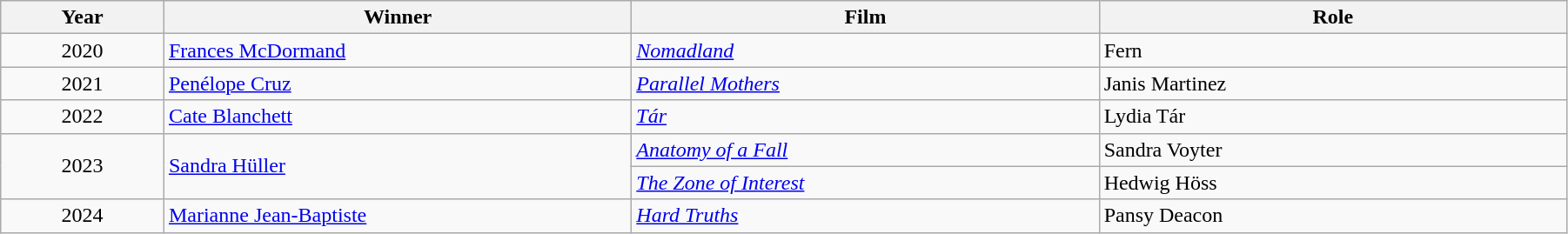<table class="wikitable" width="95%" cellpadding="5">
<tr>
<th width="100"><strong>Year</strong></th>
<th width="300"><strong>Winner</strong></th>
<th width="300"><strong>Film</strong></th>
<th width="300"><strong>Role</strong></th>
</tr>
<tr>
<td style="text-align:center;">2020</td>
<td><a href='#'>Frances McDormand</a></td>
<td><em><a href='#'>Nomadland</a></em></td>
<td>Fern</td>
</tr>
<tr>
<td style="text-align:center;">2021</td>
<td><a href='#'>Penélope Cruz</a></td>
<td><em><a href='#'>Parallel Mothers</a></em></td>
<td>Janis Martinez</td>
</tr>
<tr>
<td style="text-align:center;">2022</td>
<td><a href='#'>Cate Blanchett</a></td>
<td><em><a href='#'>Tár</a></em></td>
<td>Lydia Tár</td>
</tr>
<tr>
<td rowspan="2" style="text-align:center;">2023</td>
<td rowspan="2"><a href='#'>Sandra Hüller</a></td>
<td><em><a href='#'>Anatomy of a Fall</a></em></td>
<td>Sandra Voyter</td>
</tr>
<tr>
<td><em><a href='#'>The Zone of Interest</a></em></td>
<td>Hedwig Höss</td>
</tr>
<tr>
<td rowspan="2" style="text-align:center;">2024</td>
<td><a href='#'>Marianne Jean-Baptiste</a></td>
<td><em><a href='#'>Hard Truths</a></em></td>
<td>Pansy Deacon</td>
</tr>
</table>
